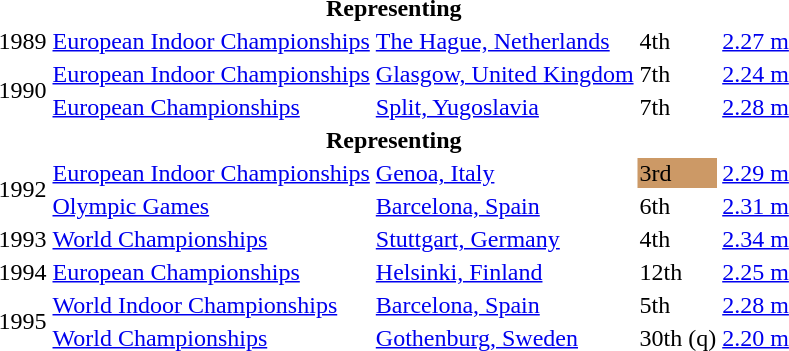<table>
<tr>
<th colspan="5">Representing </th>
</tr>
<tr>
<td>1989</td>
<td><a href='#'>European Indoor Championships</a></td>
<td><a href='#'>The Hague, Netherlands</a></td>
<td>4th</td>
<td><a href='#'>2.27 m</a></td>
</tr>
<tr>
<td rowspan=2>1990</td>
<td><a href='#'>European Indoor Championships</a></td>
<td><a href='#'>Glasgow, United Kingdom</a></td>
<td>7th</td>
<td><a href='#'>2.24 m</a></td>
</tr>
<tr>
<td><a href='#'>European Championships</a></td>
<td><a href='#'>Split, Yugoslavia</a></td>
<td>7th</td>
<td><a href='#'>2.28 m</a></td>
</tr>
<tr>
<th colspan="5">Representing </th>
</tr>
<tr>
<td rowspan=2>1992</td>
<td><a href='#'>European Indoor Championships</a></td>
<td><a href='#'>Genoa, Italy</a></td>
<td bgcolor="cc9966">3rd</td>
<td><a href='#'>2.29 m</a></td>
</tr>
<tr>
<td><a href='#'>Olympic Games</a></td>
<td><a href='#'>Barcelona, Spain</a></td>
<td>6th</td>
<td><a href='#'>2.31 m</a></td>
</tr>
<tr>
<td>1993</td>
<td><a href='#'>World Championships</a></td>
<td><a href='#'>Stuttgart, Germany</a></td>
<td>4th</td>
<td><a href='#'>2.34 m</a></td>
</tr>
<tr>
<td>1994</td>
<td><a href='#'>European Championships</a></td>
<td><a href='#'>Helsinki, Finland</a></td>
<td>12th</td>
<td><a href='#'>2.25 m</a></td>
</tr>
<tr>
<td rowspan=2>1995</td>
<td><a href='#'>World Indoor Championships</a></td>
<td><a href='#'>Barcelona, Spain</a></td>
<td>5th</td>
<td><a href='#'>2.28 m</a></td>
</tr>
<tr>
<td><a href='#'>World Championships</a></td>
<td><a href='#'>Gothenburg, Sweden</a></td>
<td>30th (q)</td>
<td><a href='#'>2.20 m</a></td>
</tr>
</table>
